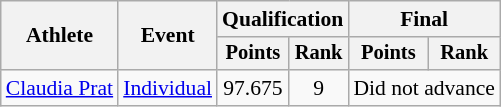<table class="wikitable" style="font-size:90%">
<tr>
<th rowspan="2">Athlete</th>
<th rowspan="2">Event</th>
<th colspan=2>Qualification</th>
<th colspan=2>Final</th>
</tr>
<tr style="font-size:95%">
<th>Points</th>
<th>Rank</th>
<th>Points</th>
<th>Rank</th>
</tr>
<tr align=center>
<td align=left><a href='#'>Claudia Prat</a></td>
<td align=left><a href='#'>Individual</a></td>
<td>97.675</td>
<td>9</td>
<td colspan=2>Did not advance</td>
</tr>
</table>
